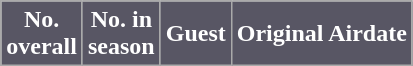<table class="wikitable plainrowheaders">
<tr bgcolor="#CCCCCC">
<th style="background:#585664; color:white;">No. <br> overall</th>
<th style="background:#585664; color:white;">No. in <br> season</th>
<th style="background:#585664; color:white;">Guest</th>
<th style="background:#585664; color:white;">Original Airdate<br>



</th>
</tr>
</table>
